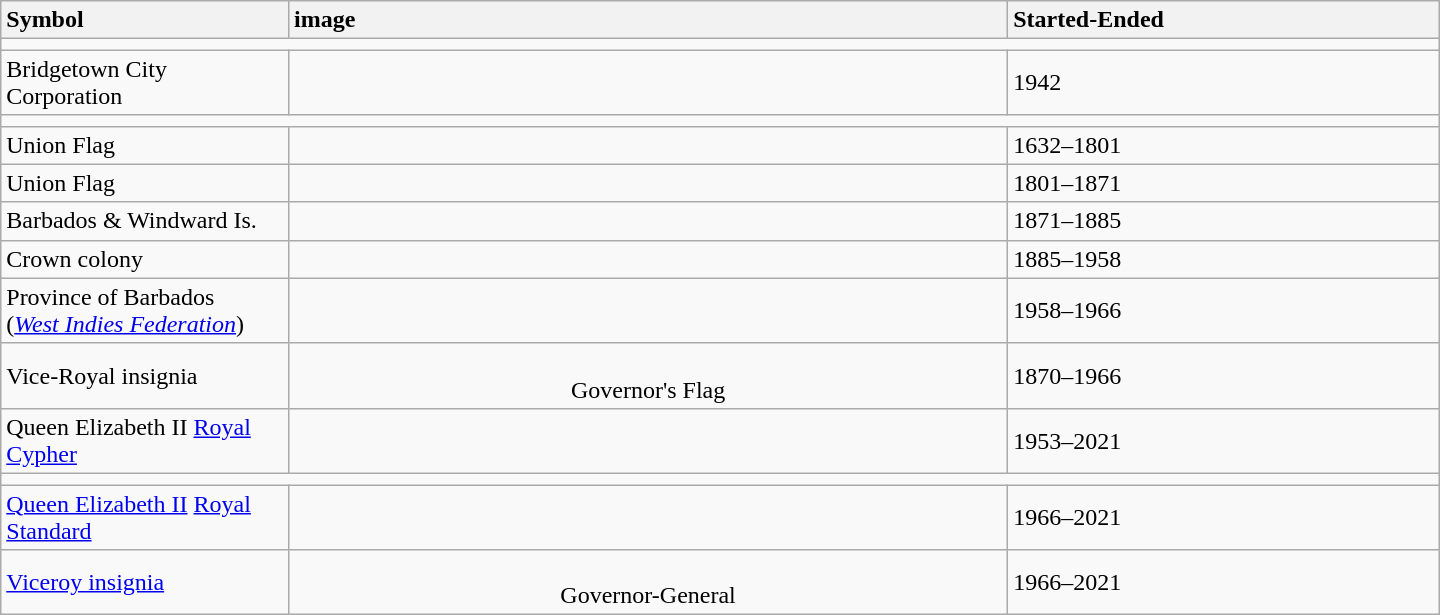<table class="wikitable" style="width:60em;">
<tr>
<th style="width:20%; text-align:left;">Symbol</th>
<th style="width:50%; text-align:left;">image</th>
<th style="width:30%; text-align:left;">Started-Ended</th>
</tr>
<tr>
<td colspan="3"></td>
</tr>
<tr>
<td>Bridgetown City Corporation</td>
<td style="text-align:center;"></td>
<td>1942</td>
</tr>
<tr>
<td colspan="3"></td>
</tr>
<tr>
<td>Union Flag</td>
<td style="text-align:center;"></td>
<td>1632–1801</td>
</tr>
<tr>
<td>Union Flag</td>
<td style="text-align:center;"></td>
<td>1801–1871</td>
</tr>
<tr>
<td>Barbados & Windward Is.</td>
<td style="text-align:center;"></td>
<td>1871–1885</td>
</tr>
<tr>
<td>Crown colony</td>
<td style="text-align:center;"></td>
<td>1885–1958</td>
</tr>
<tr>
<td>Province of Barbados<br>(<em><a href='#'>West Indies Federation</a></em>)</td>
<td style="text-align:center;"></td>
<td>1958–1966</td>
</tr>
<tr>
<td>Vice-Royal insignia</td>
<td style="text-align:center;"><br>Governor's Flag</td>
<td>1870–1966</td>
</tr>
<tr>
<td>Queen Elizabeth II <a href='#'>Royal Cypher</a></td>
<td style="text-align:center;"></td>
<td>1953–2021</td>
</tr>
<tr>
<td colspan="3"></td>
</tr>
<tr>
<td><a href='#'>Queen Elizabeth II</a> <a href='#'>Royal Standard</a></td>
<td style="text-align:center;"></td>
<td>1966–2021</td>
</tr>
<tr>
<td><a href='#'>Viceroy insignia</a></td>
<td style="text-align:center;"><br>Governor-General</td>
<td>1966–2021</td>
</tr>
</table>
